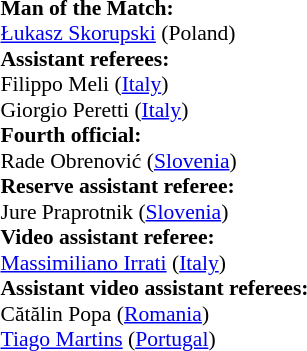<table style="width:50%;font-size:90%">
<tr>
<td><br><strong>Man of the Match:</strong>
<br><a href='#'>Łukasz Skorupski</a> (Poland)<br><strong>Assistant referees:</strong>
<br>Filippo Meli (<a href='#'>Italy</a>)
<br>Giorgio Peretti (<a href='#'>Italy</a>)
<br><strong>Fourth official:</strong>
<br>Rade Obrenović (<a href='#'>Slovenia</a>)
<br><strong>Reserve assistant referee:</strong>
<br>Jure Praprotnik (<a href='#'>Slovenia</a>)
<br><strong>Video assistant referee:</strong>
<br><a href='#'>Massimiliano Irrati</a> (<a href='#'>Italy</a>)
<br><strong>Assistant video assistant referees:</strong>
<br>Cătălin Popa (<a href='#'>Romania</a>)
<br><a href='#'>Tiago Martins</a> (<a href='#'>Portugal</a>)</td>
</tr>
</table>
